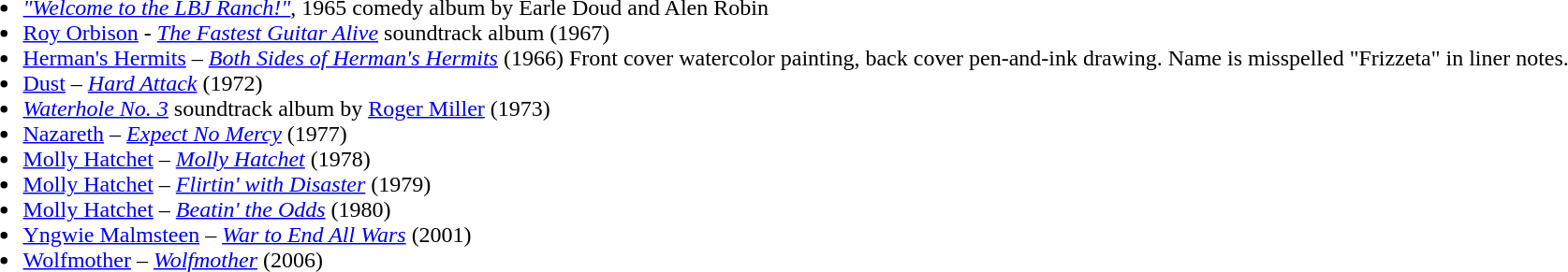<table>
<tr>
<td valign="top"><br><ul><li><em><a href='#'>"Welcome to the LBJ Ranch!"</a></em>, 1965 comedy album by Earle Doud and Alen Robin</li><li><a href='#'>Roy Orbison</a> - <em><a href='#'>The Fastest Guitar Alive</a></em> soundtrack album (1967)</li><li><a href='#'>Herman's Hermits</a> – <em><a href='#'>Both Sides of Herman's Hermits</a></em> (1966) Front cover watercolor painting, back cover pen-and-ink drawing. Name is misspelled "Frizzeta" in liner notes.</li><li><a href='#'>Dust</a> – <em><a href='#'>Hard Attack</a></em> (1972)</li><li><em><a href='#'>Waterhole No. 3</a></em> soundtrack album by <a href='#'>Roger Miller</a> (1973)</li><li><a href='#'>Nazareth</a> – <em><a href='#'>Expect No Mercy</a></em> (1977)</li><li><a href='#'>Molly Hatchet</a> – <em><a href='#'>Molly Hatchet</a></em> (1978)</li><li><a href='#'>Molly Hatchet</a> – <em><a href='#'>Flirtin' with Disaster</a></em> (1979)</li><li><a href='#'>Molly Hatchet</a> – <em><a href='#'>Beatin' the Odds</a></em> (1980)</li><li><a href='#'>Yngwie Malmsteen</a> – <em><a href='#'>War to End All Wars</a></em> (2001)</li><li><a href='#'>Wolfmother</a> – <em><a href='#'>Wolfmother</a></em> (2006)</li></ul></td>
</tr>
</table>
